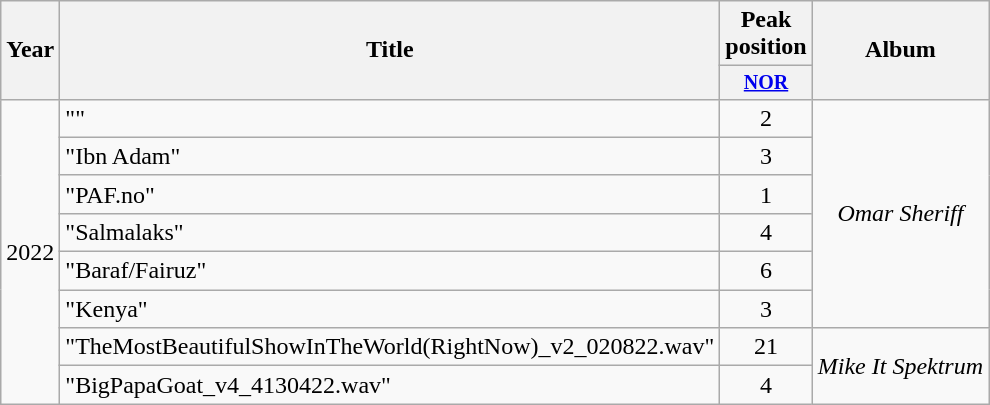<table class="wikitable">
<tr>
<th scope="col" rowspan="2" style="text-align:center;">Year</th>
<th scope="col" rowspan="2">Title</th>
<th colspan="1">Peak <br>position</th>
<th scope="col" rowspan="2">Album</th>
</tr>
<tr style="font-size:smaller">
<th align="center"><a href='#'>NOR</a><br></th>
</tr>
<tr>
<td align="center" rowspan="8">2022</td>
<td>""</td>
<td align="center">2</td>
<td align="center" rowspan="6"><em>Omar Sheriff</em></td>
</tr>
<tr>
<td>"Ibn Adam"</td>
<td align="center">3</td>
</tr>
<tr>
<td>"PAF.no"</td>
<td align="center">1</td>
</tr>
<tr>
<td>"Salmalaks"</td>
<td align="center">4</td>
</tr>
<tr>
<td>"Baraf/Fairuz"<br></td>
<td align="center">6</td>
</tr>
<tr>
<td>"Kenya"<br></td>
<td align="center">3<br></td>
</tr>
<tr>
<td>"TheMostBeautifulShowInTheWorld(RightNow)_v2_020822.wav"</td>
<td align="center">21<br></td>
<td align="center" rowspan="2"><em>Mike It Spektrum</em></td>
</tr>
<tr>
<td>"BigPapaGoat_v4_4130422.wav"<br></td>
<td align="center">4<br></td>
</tr>
</table>
